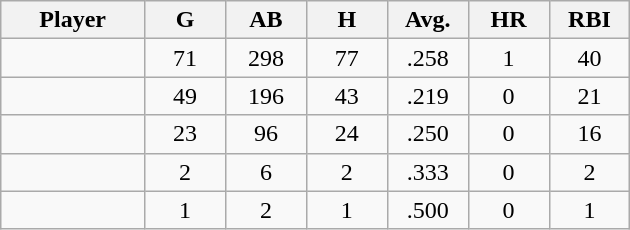<table class="wikitable sortable">
<tr>
<th bgcolor="#DDDDFF" width="16%">Player</th>
<th bgcolor="#DDDDFF" width="9%">G</th>
<th bgcolor="#DDDDFF" width="9%">AB</th>
<th bgcolor="#DDDDFF" width="9%">H</th>
<th bgcolor="#DDDDFF" width="9%">Avg.</th>
<th bgcolor="#DDDDFF" width="9%">HR</th>
<th bgcolor="#DDDDFF" width="9%">RBI</th>
</tr>
<tr align="center">
<td></td>
<td>71</td>
<td>298</td>
<td>77</td>
<td>.258</td>
<td>1</td>
<td>40</td>
</tr>
<tr align="center">
<td></td>
<td>49</td>
<td>196</td>
<td>43</td>
<td>.219</td>
<td>0</td>
<td>21</td>
</tr>
<tr align="center">
<td></td>
<td>23</td>
<td>96</td>
<td>24</td>
<td>.250</td>
<td>0</td>
<td>16</td>
</tr>
<tr align="center">
<td></td>
<td>2</td>
<td>6</td>
<td>2</td>
<td>.333</td>
<td>0</td>
<td>2</td>
</tr>
<tr align="center">
<td></td>
<td>1</td>
<td>2</td>
<td>1</td>
<td>.500</td>
<td>0</td>
<td>1</td>
</tr>
</table>
